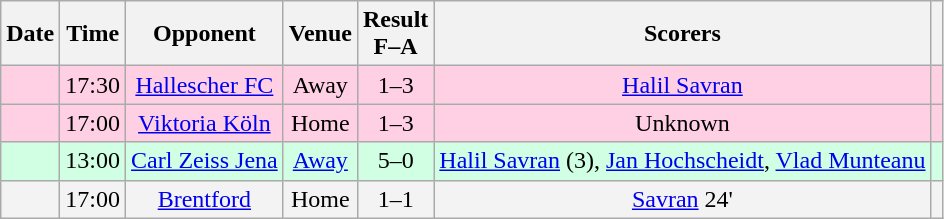<table class="wikitable sortable" style="text-align:center">
<tr>
<th>Date</th>
<th>Time</th>
<th>Opponent</th>
<th>Venue</th>
<th>Result<br>F–A</th>
<th class="unsortable">Scorers</th>
<th !class="unsortable"></th>
</tr>
<tr bgcolor="#ffd0e3">
<td></td>
<td>17:30</td>
<td><a href='#'>Hallescher FC</a></td>
<td>Away</td>
<td>1–3</td>
<td><a href='#'>Halil Savran</a></td>
<td></td>
</tr>
<tr bgcolor="#ffd0e3">
<td></td>
<td>17:00</td>
<td><a href='#'>Viktoria Köln</a></td>
<td>Home</td>
<td>1–3</td>
<td>Unknown</td>
<td></td>
</tr>
<tr bgcolor="#d0ffe3">
<td></td>
<td>13:00</td>
<td><a href='#'>Carl Zeiss Jena</a></td>
<td><a href='#'>Away</a></td>
<td>5–0</td>
<td><a href='#'>Halil Savran</a> (3), <a href='#'>Jan Hochscheidt</a>, <a href='#'>Vlad Munteanu</a></td>
<td></td>
</tr>
<tr bgcolor="#f3f3f3">
<td></td>
<td>17:00</td>
<td><a href='#'>Brentford</a></td>
<td>Home</td>
<td>1–1</td>
<td><a href='#'>Savran</a> 24'</td>
<td></td>
</tr>
</table>
